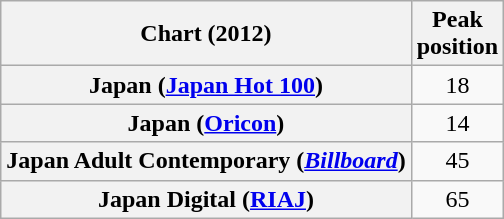<table class="wikitable plainrowheaders sortable" style="text-align:center">
<tr>
<th>Chart (2012)</th>
<th>Peak<br>position</th>
</tr>
<tr>
<th scope="row">Japan (<a href='#'>Japan Hot 100</a>)</th>
<td>18</td>
</tr>
<tr>
<th scope="row">Japan (<a href='#'>Oricon</a>)</th>
<td>14</td>
</tr>
<tr>
<th scope="row">Japan Adult Contemporary (<em><a href='#'>Billboard</a></em>)</th>
<td>45</td>
</tr>
<tr>
<th scope="row">Japan Digital (<a href='#'>RIAJ</a>)</th>
<td>65</td>
</tr>
</table>
